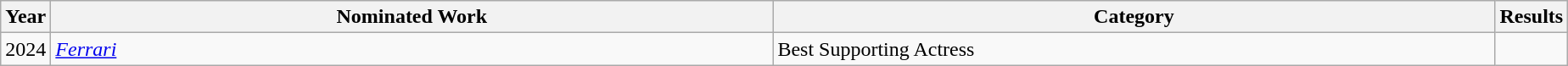<table class="wikitable">
<tr>
<th scope="col" style="width":1em;">Year</th>
<th scope="col" style="width:35em;">Nominated Work</th>
<th scope="col" style="width:35em;">Category</th>
<th scope="col" style="width:1em;">Results</th>
</tr>
<tr>
<td>2024</td>
<td><em><a href='#'>Ferrari</a></em></td>
<td>Best Supporting Actress</td>
<td></td>
</tr>
</table>
